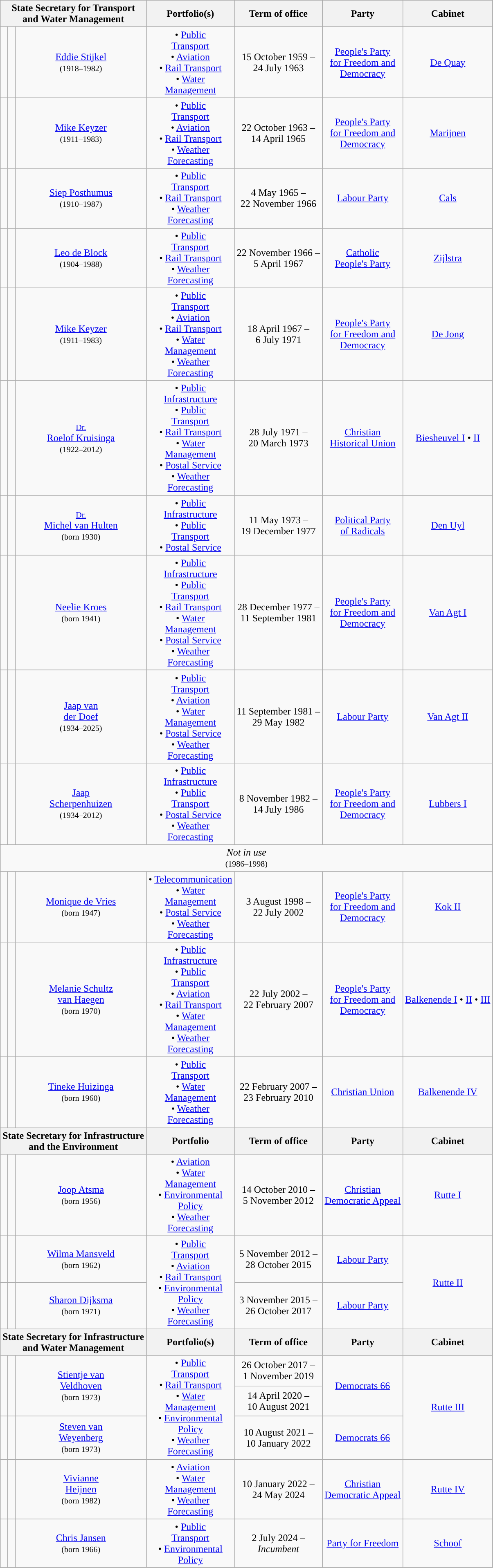<table class="wikitable" style="text-align:center">
<tr>
<th colspan=3>State Secretary for Transport <br> and Water Management</th>
<th>Portfolio(s)</th>
<th>Term of office</th>
<th>Party</th>
<th>Cabinet</th>
</tr>
<tr>
<td style="background:"></td>
<td></td>
<td><a href='#'>Eddie Stijkel</a> <br> <small>(1918–1982)</small></td>
<td>• <a href='#'>Public <br> Transport</a> <br> • <a href='#'>Aviation</a> <br> • <a href='#'>Rail Transport</a> <br> • <a href='#'>Water <br> Management</a></td>
<td>15 October 1959 – <br> 24 July 1963</td>
<td><a href='#'>People's Party <br> for Freedom and <br> Democracy</a></td>
<td><a href='#'>De Quay</a> <br></td>
</tr>
<tr>
<td style="background:"></td>
<td></td>
<td><a href='#'>Mike Keyzer</a> <br> <small>(1911–1983)</small></td>
<td>• <a href='#'>Public <br> Transport</a> <br> • <a href='#'>Aviation</a> <br> • <a href='#'>Rail Transport</a> <br> • <a href='#'>Weather <br> Forecasting</a></td>
<td>22 October 1963 – <br> 14 April 1965</td>
<td><a href='#'>People's Party <br> for Freedom and <br> Democracy</a></td>
<td><a href='#'>Marijnen</a> <br></td>
</tr>
<tr>
<td style="background:"></td>
<td></td>
<td><a href='#'>Siep Posthumus</a> <br> <small>(1910–1987)</small></td>
<td>• <a href='#'>Public <br> Transport</a> <br> • <a href='#'>Rail Transport</a> <br> • <a href='#'>Weather <br> Forecasting</a></td>
<td>4 May 1965 – <br> 22 November 1966</td>
<td><a href='#'>Labour Party</a></td>
<td><a href='#'>Cals</a> <br></td>
</tr>
<tr>
<td style="background:"></td>
<td></td>
<td><a href='#'>Leo de Block</a> <br> <small>(1904–1988)</small></td>
<td>• <a href='#'>Public <br> Transport</a> <br> • <a href='#'>Rail Transport</a> <br> • <a href='#'>Weather <br> Forecasting</a></td>
<td>22 November 1966 – <br> 5 April 1967 <br> </td>
<td><a href='#'>Catholic <br> People's Party</a></td>
<td><a href='#'>Zijlstra</a> <br></td>
</tr>
<tr>
<td style="background:"></td>
<td></td>
<td><a href='#'>Mike Keyzer</a> <br> <small>(1911–1983)</small></td>
<td>• <a href='#'>Public <br> Transport</a> <br> • <a href='#'>Aviation</a> <br> • <a href='#'>Rail Transport</a> <br> • <a href='#'>Water <br> Management</a> <br> • <a href='#'>Weather <br> Forecasting</a></td>
<td>18 April 1967 – <br> 6 July 1971</td>
<td><a href='#'>People's Party <br> for Freedom and <br> Democracy</a></td>
<td><a href='#'>De Jong</a> <br></td>
</tr>
<tr>
<td style="background:"></td>
<td></td>
<td><small><a href='#'>Dr.</a></small> <br> <a href='#'>Roelof Kruisinga</a> <br> <small>(1922–2012)</small></td>
<td>• <a href='#'>Public <br> Infrastructure</a> <br> • <a href='#'>Public <br> Transport</a> <br> • <a href='#'>Rail Transport</a> <br> • <a href='#'>Water <br> Management</a> <br> • <a href='#'>Postal Service</a> <br> • <a href='#'>Weather <br> Forecasting</a></td>
<td>28 July 1971 – <br> 20 March 1973 <br> </td>
<td><a href='#'>Christian <br> Historical Union</a></td>
<td><a href='#'>Biesheuvel I</a> • <a href='#'>II</a> <br></td>
</tr>
<tr>
<td style="background:"></td>
<td></td>
<td><small><a href='#'>Dr.</a></small> <br> <a href='#'>Michel van Hulten</a> <br> <small>(born 1930)</small></td>
<td>• <a href='#'>Public <br> Infrastructure</a> <br> • <a href='#'>Public <br> Transport</a> <br> • <a href='#'>Postal Service</a></td>
<td>11 May 1973 – <br> 19 December 1977</td>
<td><a href='#'>Political Party <br> of Radicals</a></td>
<td><a href='#'>Den Uyl</a> <br></td>
</tr>
<tr>
<td style="background:"></td>
<td></td>
<td><a href='#'>Neelie Kroes</a> <br> <small>(born 1941)</small></td>
<td>• <a href='#'>Public <br> Infrastructure</a> <br> • <a href='#'>Public <br> Transport</a> <br> • <a href='#'>Rail Transport</a> <br> • <a href='#'>Water <br> Management</a> <br> • <a href='#'>Postal Service</a> <br> • <a href='#'>Weather <br> Forecasting</a></td>
<td>28 December 1977 – <br> 11 September 1981</td>
<td><a href='#'>People's Party <br> for Freedom and <br> Democracy</a></td>
<td><a href='#'>Van Agt I</a> <br></td>
</tr>
<tr>
<td style="background:"></td>
<td></td>
<td><a href='#'>Jaap van <br> der Doef</a> <br> <small>(1934–2025)</small></td>
<td>• <a href='#'>Public <br> Transport</a> <br> • <a href='#'>Aviation</a> <br> • <a href='#'>Water <br> Management</a> <br> • <a href='#'>Postal Service</a> <br> • <a href='#'>Weather <br> Forecasting</a></td>
<td>11 September 1981 – <br> 29 May 1982 <br> </td>
<td><a href='#'>Labour Party</a></td>
<td><a href='#'>Van Agt II</a> <br></td>
</tr>
<tr>
<td style="background:"></td>
<td></td>
<td><a href='#'>Jaap <br> Scherpenhuizen</a> <br> <small>(1934–2012)</small></td>
<td>• <a href='#'>Public <br> Infrastructure</a> <br> • <a href='#'>Public <br> Transport</a> <br> • <a href='#'>Postal Service</a> <br> • <a href='#'>Weather <br> Forecasting</a></td>
<td>8 November 1982 – <br> 14 July 1986</td>
<td><a href='#'>People's Party <br> for Freedom and <br> Democracy</a></td>
<td><a href='#'>Lubbers I</a> <br></td>
</tr>
<tr>
<td colspan=7><em>Not in use</em> <br> <small>(1986–1998)</small></td>
</tr>
<tr>
<td style="background:"></td>
<td></td>
<td><a href='#'>Monique de Vries</a> <br> <small>(born 1947)</small></td>
<td>• <a href='#'>Telecommunication</a> <br> • <a href='#'>Water <br> Management</a> <br> • <a href='#'>Postal Service</a> <br> • <a href='#'>Weather <br> Forecasting</a></td>
<td>3 August 1998 – <br> 22 July 2002</td>
<td><a href='#'>People's Party <br> for Freedom and <br> Democracy</a></td>
<td><a href='#'>Kok II</a> <br></td>
</tr>
<tr>
<td style="background:"></td>
<td></td>
<td><a href='#'>Melanie Schultz <br> van Haegen</a> <br> <small>(born 1970)</small></td>
<td>• <a href='#'>Public <br> Infrastructure</a> <br> • <a href='#'>Public <br> Transport</a> <br> • <a href='#'>Aviation</a> <br> • <a href='#'>Rail Transport</a> <br> • <a href='#'>Water <br> Management</a> <br> • <a href='#'>Weather <br> Forecasting</a></td>
<td>22 July 2002 – <br> 22 February 2007</td>
<td><a href='#'>People's Party <br> for Freedom and <br> Democracy</a></td>
<td><a href='#'>Balkenende I</a> • <a href='#'>II</a> • <a href='#'>III</a> <br></td>
</tr>
<tr>
<td style="background:"></td>
<td></td>
<td><a href='#'>Tineke Huizinga</a> <br> <small>(born 1960)</small></td>
<td>• <a href='#'>Public <br> Transport</a> <br> • <a href='#'>Water <br> Management</a> <br> • <a href='#'>Weather <br> Forecasting</a></td>
<td>22 February 2007 – <br> 23 February 2010 <br> </td>
<td><a href='#'>Christian Union</a></td>
<td><a href='#'>Balkenende IV</a> <br></td>
</tr>
<tr>
<th colspan=3>State Secretary for Infrastructure <br> and the Environment</th>
<th>Portfolio</th>
<th>Term of office</th>
<th>Party</th>
<th>Cabinet</th>
</tr>
<tr>
<td style="background:"></td>
<td></td>
<td><a href='#'>Joop Atsma</a> <br> <small>(born 1956)</small></td>
<td>• <a href='#'>Aviation</a> <br> • <a href='#'>Water <br> Management</a> <br> • <a href='#'>Environmental <br> Policy</a> <br> • <a href='#'>Weather <br> Forecasting</a></td>
<td>14 October 2010 – <br> 5 November 2012</td>
<td><a href='#'>Christian <br> Democratic Appeal</a></td>
<td><a href='#'>Rutte I</a> <br></td>
</tr>
<tr>
<td style="background:"></td>
<td></td>
<td><a href='#'>Wilma Mansveld</a> <br> <small>(born 1962)</small></td>
<td rowspan=2>• <a href='#'>Public <br> Transport</a> <br> • <a href='#'>Aviation</a> <br> • <a href='#'>Rail Transport</a> <br> • <a href='#'>Environmental <br> Policy</a> <br> • <a href='#'>Weather <br> Forecasting</a> <br> </td>
<td>5 November 2012 – <br> 28 October 2015 <br> </td>
<td><a href='#'>Labour Party</a></td>
<td rowspan=2><a href='#'>Rutte II</a> <br></td>
</tr>
<tr>
<td style="background:"></td>
<td></td>
<td><a href='#'>Sharon Dijksma</a> <br> <small>(born 1971)</small></td>
<td>3 November 2015 – <br> 26 October 2017</td>
<td><a href='#'>Labour Party</a></td>
</tr>
<tr>
<th colspan=3>State Secretary for Infrastructure <br> and Water Management</th>
<th>Portfolio(s)</th>
<th>Term of office</th>
<th>Party</th>
<th>Cabinet</th>
</tr>
<tr>
<td rowspan=2 style="background:"></td>
<td rowspan=2></td>
<td rowspan=2><a href='#'>Stientje van <br> Veldhoven</a> <br> <small>(born 1973)</small></td>
<td rowspan=3>• <a href='#'>Public <br> Transport</a> <br> • <a href='#'>Rail Transport</a> <br> • <a href='#'>Water <br> Management</a> <br> • <a href='#'>Environmental <br> Policy</a> <br> • <a href='#'>Weather <br> Forecasting</a></td>
<td>26 October 2017 – <br> 1 November 2019</td>
<td rowspan=2><a href='#'>Democrats 66</a></td>
<td rowspan=3><a href='#'>Rutte III</a> <br></td>
</tr>
<tr>
<td>14 April 2020 – <br> 10 August 2021 <br> </td>
</tr>
<tr>
<td style="background:"></td>
<td></td>
<td><a href='#'>Steven van <br> Weyenberg</a> <br> <small>(born 1973)</small></td>
<td>10 August 2021 – <br> 10 January 2022</td>
<td><a href='#'>Democrats 66</a></td>
</tr>
<tr>
<td style="background:"></td>
<td></td>
<td><a href='#'>Vivianne <br> Heijnen</a> <br> <small>(born 1982)</small></td>
<td>• <a href='#'>Aviation</a> <br> • <a href='#'>Water <br> Management</a> <br> • <a href='#'>Weather <br> Forecasting</a></td>
<td>10 January 2022 – <br> 24 May 2024</td>
<td><a href='#'>Christian <br> Democratic Appeal</a></td>
<td><a href='#'>Rutte IV</a> <br></td>
</tr>
<tr>
<td style="background:"></td>
<td></td>
<td><a href='#'>Chris Jansen</a> <br> <small>(born 1966)</small></td>
<td>• <a href='#'>Public <br> Transport</a> <br> • <a href='#'>Environmental <br> Policy</a></td>
<td>2 July 2024 – <br> <em>Incumbent</em></td>
<td><a href='#'>Party for Freedom</a></td>
<td><a href='#'>Schoof</a> <br></td>
</tr>
</table>
